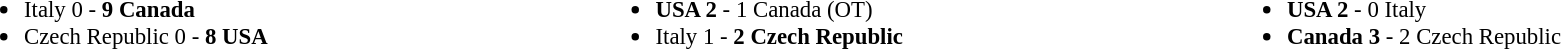<table cellpadding="3" cellspacing="1"  style="font-size:95%; text-align:left; width:100%;">
<tr>
<td style="width:33%;"><br><ul><li>Italy 0 - <strong>9 Canada</strong></li><li>Czech Republic 0 - <strong>8 USA</strong></li></ul></td>
<td style="width:33%;"><br><ul><li><strong>USA 2</strong> - 1 Canada (OT)</li><li>Italy 1 - <strong>2 Czech Republic</strong></li></ul></td>
<td style="width:33%;"><br><ul><li><strong>USA 2</strong> - 0 Italy</li><li><strong>Canada 3</strong> - 2 Czech Republic</li></ul></td>
</tr>
<tr>
</tr>
</table>
